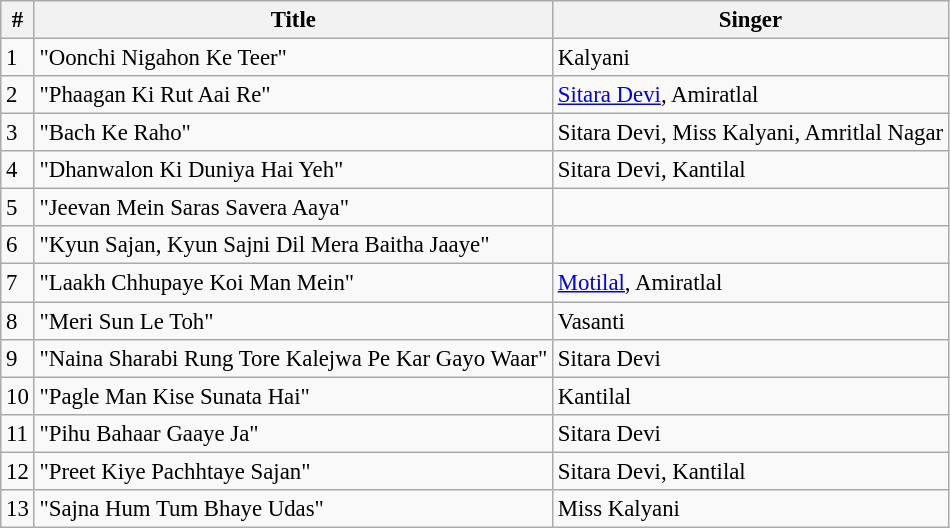<table class="wikitable" style="font-size:95%;">
<tr>
<th>#</th>
<th>Title</th>
<th>Singer</th>
</tr>
<tr>
<td>1</td>
<td>"Oonchi Nigahon Ke Teer"</td>
<td>Kalyani</td>
</tr>
<tr>
<td>2</td>
<td>"Phaagan Ki Rut Aai Re"</td>
<td><a href='#'>Sitara Devi</a>, Amiratlal</td>
</tr>
<tr>
<td>3</td>
<td>"Bach Ke Raho"</td>
<td>Sitara Devi, Miss Kalyani, Amritlal Nagar</td>
</tr>
<tr>
<td>4</td>
<td>"Dhanwalon Ki Duniya Hai Yeh"</td>
<td>Sitara Devi, Kantilal</td>
</tr>
<tr>
<td>5</td>
<td>"Jeevan Mein Saras Savera Aaya"</td>
<td></td>
</tr>
<tr>
<td>6</td>
<td>"Kyun Sajan, Kyun Sajni Dil Mera Baitha Jaaye"</td>
<td></td>
</tr>
<tr>
<td>7</td>
<td>"Laakh Chhupaye Koi Man Mein"</td>
<td><a href='#'>Motilal</a>, Amiratlal</td>
</tr>
<tr>
<td>8</td>
<td>"Meri Sun Le Toh"</td>
<td>Vasanti</td>
</tr>
<tr>
<td>9</td>
<td>"Naina Sharabi Rung Tore Kalejwa Pe Kar Gayo Waar"</td>
<td>Sitara Devi</td>
</tr>
<tr>
<td>10</td>
<td>"Pagle Man Kise Sunata Hai"</td>
<td>Kantilal</td>
</tr>
<tr>
<td>11</td>
<td>"Pihu Bahaar Gaaye Ja"</td>
<td>Sitara Devi</td>
</tr>
<tr>
<td>12</td>
<td>"Preet Kiye Pachhtaye Sajan"</td>
<td>Sitara Devi, Kantilal</td>
</tr>
<tr>
<td>13</td>
<td>"Sajna Hum Tum Bhaye Udas"</td>
<td>Miss Kalyani</td>
</tr>
</table>
